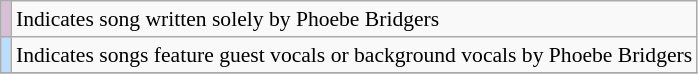<table class="wikitable" style="font-size:90%;">
<tr>
<td style="background-color:#D8BFD8"> </td>
<td>Indicates song written solely by Phoebe Bridgers</td>
</tr>
<tr>
<td style="background-color:#bbddff"> </td>
<td>Indicates songs feature guest vocals or background vocals by Phoebe Bridgers</td>
</tr>
<tr>
</tr>
</table>
